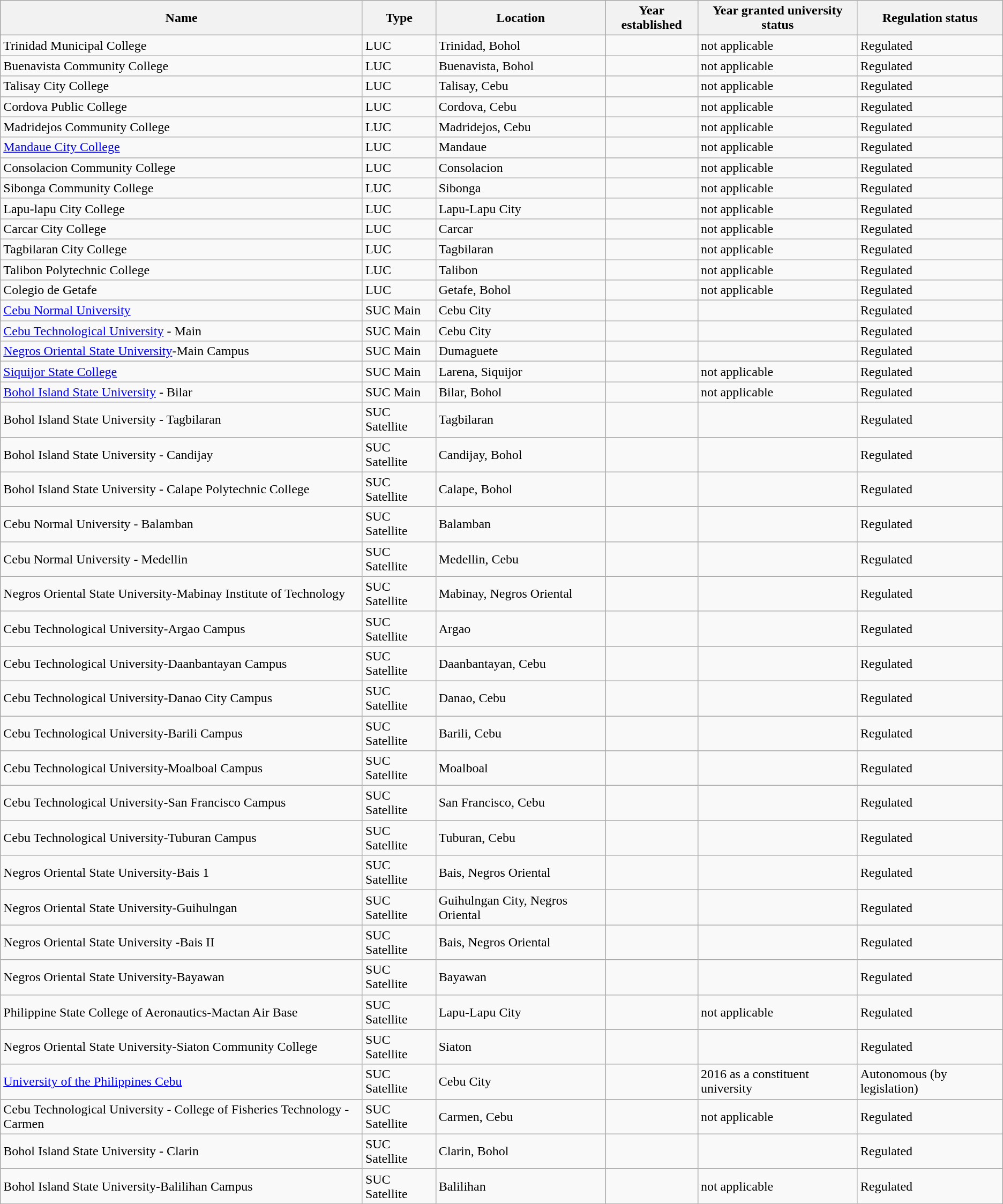<table class="wikitable sortable static-row-numbers">
<tr>
<th>Name</th>
<th>Type</th>
<th class="unsortable">Location</th>
<th>Year established</th>
<th style="vertical-align:middle;">Year granted university status</th>
<th style="vertical-align:middle;">Regulation status</th>
</tr>
<tr>
<td>Trinidad Municipal College</td>
<td>LUC</td>
<td>Trinidad, Bohol</td>
<td></td>
<td style="vertical-align:middle;">not applicable</td>
<td style="vertical-align:middle;">Regulated</td>
</tr>
<tr>
<td>Buenavista Community College</td>
<td>LUC</td>
<td>Buenavista, Bohol</td>
<td></td>
<td style="vertical-align:middle;">not applicable</td>
<td style="vertical-align:middle;">Regulated</td>
</tr>
<tr>
<td>Talisay City College</td>
<td>LUC</td>
<td>Talisay, Cebu</td>
<td></td>
<td style="vertical-align:middle;">not applicable</td>
<td style="vertical-align:middle;">Regulated</td>
</tr>
<tr>
<td>Cordova Public College</td>
<td>LUC</td>
<td>Cordova, Cebu</td>
<td></td>
<td style="vertical-align:middle;">not applicable</td>
<td style="vertical-align:middle;">Regulated</td>
</tr>
<tr>
<td>Madridejos Community College</td>
<td>LUC</td>
<td>Madridejos, Cebu</td>
<td></td>
<td style="vertical-align:middle;">not applicable</td>
<td style="vertical-align:middle;">Regulated</td>
</tr>
<tr>
<td><a href='#'>Mandaue City College</a></td>
<td>LUC</td>
<td>Mandaue</td>
<td></td>
<td style="vertical-align:middle;">not applicable</td>
<td style="vertical-align:middle;">Regulated</td>
</tr>
<tr>
<td>Consolacion Community College</td>
<td>LUC</td>
<td>Consolacion</td>
<td></td>
<td style="vertical-align:middle;">not applicable</td>
<td style="vertical-align:middle;">Regulated</td>
</tr>
<tr>
<td>Sibonga Community College</td>
<td>LUC</td>
<td>Sibonga</td>
<td></td>
<td style="vertical-align:middle;">not applicable</td>
<td style="vertical-align:middle;">Regulated</td>
</tr>
<tr>
<td>Lapu-lapu City College</td>
<td>LUC</td>
<td>Lapu-Lapu City</td>
<td></td>
<td style="vertical-align:middle;">not applicable</td>
<td style="vertical-align:middle;">Regulated</td>
</tr>
<tr>
<td>Carcar City College</td>
<td>LUC</td>
<td>Carcar</td>
<td></td>
<td style="vertical-align:middle;">not applicable</td>
<td style="vertical-align:middle;">Regulated</td>
</tr>
<tr>
<td>Tagbilaran City College</td>
<td>LUC</td>
<td>Tagbilaran</td>
<td></td>
<td style="vertical-align:middle;">not applicable</td>
<td style="vertical-align:middle;">Regulated</td>
</tr>
<tr>
<td>Talibon Polytechnic College</td>
<td>LUC</td>
<td>Talibon</td>
<td></td>
<td style="vertical-align:middle;">not applicable</td>
<td style="vertical-align:middle;">Regulated</td>
</tr>
<tr>
<td>Colegio de Getafe</td>
<td>LUC</td>
<td>Getafe, Bohol</td>
<td></td>
<td style="vertical-align:middle;">not applicable</td>
<td style="vertical-align:middle;">Regulated</td>
</tr>
<tr>
<td><a href='#'>Cebu Normal University</a></td>
<td>SUC Main</td>
<td>Cebu City</td>
<td></td>
<td></td>
<td style="vertical-align:middle;">Regulated</td>
</tr>
<tr>
<td><a href='#'>Cebu Technological University</a> - Main</td>
<td>SUC Main</td>
<td>Cebu City</td>
<td></td>
<td></td>
<td style="vertical-align:middle;">Regulated</td>
</tr>
<tr>
<td><a href='#'>Negros Oriental State University</a>-Main Campus</td>
<td>SUC Main</td>
<td>Dumaguete</td>
<td></td>
<td></td>
<td style="vertical-align:middle;">Regulated</td>
</tr>
<tr>
<td><a href='#'>Siquijor State College</a></td>
<td>SUC Main</td>
<td>Larena, Siquijor</td>
<td></td>
<td style="vertical-align:middle;">not applicable</td>
<td style="vertical-align:middle;">Regulated</td>
</tr>
<tr>
<td><a href='#'>Bohol Island State University</a> - Bilar</td>
<td>SUC Main</td>
<td>Bilar, Bohol</td>
<td></td>
<td style="vertical-align:middle;">not applicable</td>
<td style="vertical-align:middle;">Regulated</td>
</tr>
<tr>
<td>Bohol Island State University - Tagbilaran</td>
<td>SUC Satellite</td>
<td>Tagbilaran</td>
<td></td>
<td></td>
<td style="vertical-align:middle;">Regulated</td>
</tr>
<tr>
<td>Bohol Island State University - Candijay</td>
<td>SUC Satellite</td>
<td>Candijay, Bohol</td>
<td></td>
<td></td>
<td style="vertical-align:middle;">Regulated</td>
</tr>
<tr>
<td>Bohol Island State University - Calape Polytechnic College</td>
<td>SUC Satellite</td>
<td>Calape, Bohol</td>
<td></td>
<td></td>
<td style="vertical-align:middle;">Regulated</td>
</tr>
<tr>
<td>Cebu Normal University - Balamban</td>
<td>SUC Satellite</td>
<td>Balamban</td>
<td></td>
<td></td>
<td style="vertical-align:middle;">Regulated</td>
</tr>
<tr>
<td>Cebu Normal University - Medellin</td>
<td>SUC Satellite</td>
<td>Medellin, Cebu</td>
<td></td>
<td></td>
<td style="vertical-align:middle;">Regulated</td>
</tr>
<tr>
<td>Negros Oriental State University-Mabinay Institute of Technology</td>
<td>SUC Satellite</td>
<td>Mabinay, Negros Oriental</td>
<td></td>
<td></td>
<td style="vertical-align:middle;">Regulated</td>
</tr>
<tr>
<td>Cebu Technological University-Argao Campus</td>
<td>SUC Satellite</td>
<td>Argao</td>
<td></td>
<td></td>
<td style="vertical-align:middle;">Regulated</td>
</tr>
<tr>
<td>Cebu Technological University-Daanbantayan Campus</td>
<td>SUC Satellite</td>
<td>Daanbantayan, Cebu</td>
<td></td>
<td></td>
<td style="vertical-align:middle;">Regulated</td>
</tr>
<tr>
<td>Cebu Technological University-Danao City Campus</td>
<td>SUC Satellite</td>
<td>Danao, Cebu</td>
<td></td>
<td></td>
<td style="vertical-align:middle;">Regulated</td>
</tr>
<tr>
<td>Cebu Technological University-Barili Campus</td>
<td>SUC Satellite</td>
<td>Barili, Cebu</td>
<td></td>
<td></td>
<td style="vertical-align:middle;">Regulated</td>
</tr>
<tr>
<td>Cebu Technological University-Moalboal Campus</td>
<td>SUC Satellite</td>
<td>Moalboal</td>
<td></td>
<td></td>
<td style="vertical-align:middle;">Regulated</td>
</tr>
<tr>
<td>Cebu Technological University-San Francisco Campus</td>
<td>SUC Satellite</td>
<td>San Francisco, Cebu</td>
<td></td>
<td></td>
<td style="vertical-align:middle;">Regulated</td>
</tr>
<tr>
<td>Cebu Technological University-Tuburan Campus</td>
<td>SUC Satellite</td>
<td>Tuburan, Cebu</td>
<td></td>
<td></td>
<td style="vertical-align:middle;">Regulated</td>
</tr>
<tr>
<td>Negros Oriental State University-Bais 1</td>
<td>SUC Satellite</td>
<td>Bais, Negros Oriental</td>
<td></td>
<td></td>
<td style="vertical-align:middle;">Regulated</td>
</tr>
<tr>
<td>Negros Oriental State University-Guihulngan</td>
<td>SUC Satellite</td>
<td>Guihulngan City, Negros Oriental</td>
<td></td>
<td></td>
<td style="vertical-align:middle;">Regulated</td>
</tr>
<tr>
<td>Negros Oriental State University -Bais II</td>
<td>SUC Satellite</td>
<td>Bais, Negros Oriental</td>
<td></td>
<td></td>
<td style="vertical-align:middle;">Regulated</td>
</tr>
<tr>
<td>Negros Oriental State University-Bayawan</td>
<td>SUC Satellite</td>
<td>Bayawan</td>
<td></td>
<td></td>
<td style="vertical-align:middle;">Regulated</td>
</tr>
<tr>
<td>Philippine State College of Aeronautics-Mactan Air Base</td>
<td>SUC Satellite</td>
<td>Lapu-Lapu City</td>
<td></td>
<td style="vertical-align:middle;">not applicable</td>
<td style="vertical-align:middle;">Regulated</td>
</tr>
<tr>
<td>Negros Oriental State University-Siaton Community College</td>
<td>SUC Satellite</td>
<td>Siaton</td>
<td></td>
<td></td>
<td style="vertical-align:middle;">Regulated</td>
</tr>
<tr>
<td><a href='#'>University of the Philippines Cebu</a></td>
<td>SUC Satellite</td>
<td>Cebu City</td>
<td></td>
<td>2016 as a constituent university</td>
<td style="vertical-align:middle;">Autonomous (by legislation)</td>
</tr>
<tr>
<td>Cebu Technological University - College of Fisheries Technology - Carmen</td>
<td>SUC Satellite</td>
<td>Carmen, Cebu</td>
<td></td>
<td style="vertical-align:middle;">not applicable</td>
<td style="vertical-align:middle;">Regulated</td>
</tr>
<tr>
<td>Bohol Island State University - Clarin</td>
<td>SUC Satellite</td>
<td>Clarin, Bohol</td>
<td></td>
<td></td>
<td style="vertical-align:middle;">Regulated</td>
</tr>
<tr>
<td>Bohol Island State University-Balilihan Campus</td>
<td>SUC Satellite</td>
<td>Balilihan</td>
<td></td>
<td style="vertical-align:middle;">not applicable</td>
<td style="vertical-align:middle;">Regulated</td>
</tr>
</table>
